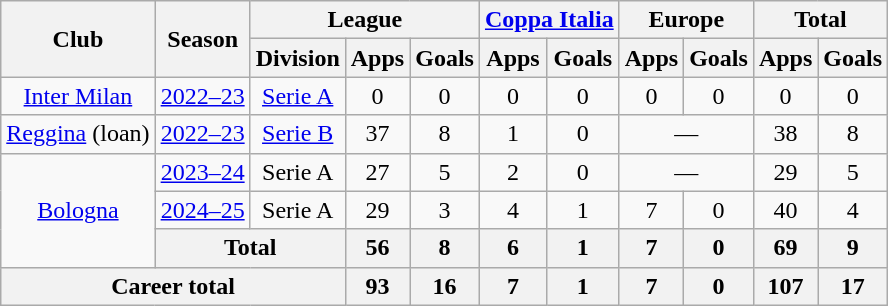<table class="wikitable" style="text-align:center">
<tr>
<th rowspan="2">Club</th>
<th rowspan="2">Season</th>
<th colspan="3">League</th>
<th colspan="2"><a href='#'>Coppa Italia</a></th>
<th colspan="2">Europe</th>
<th colspan="2">Total</th>
</tr>
<tr>
<th>Division</th>
<th>Apps</th>
<th>Goals</th>
<th>Apps</th>
<th>Goals</th>
<th>Apps</th>
<th>Goals</th>
<th>Apps</th>
<th>Goals</th>
</tr>
<tr>
<td><a href='#'>Inter Milan</a></td>
<td><a href='#'>2022–23</a></td>
<td><a href='#'>Serie A</a></td>
<td>0</td>
<td>0</td>
<td>0</td>
<td>0</td>
<td>0</td>
<td>0</td>
<td>0</td>
<td>0</td>
</tr>
<tr>
<td><a href='#'>Reggina</a> (loan)</td>
<td><a href='#'>2022–23</a></td>
<td><a href='#'>Serie B</a></td>
<td>37</td>
<td>8</td>
<td>1</td>
<td>0</td>
<td colspan="2">—</td>
<td>38</td>
<td>8</td>
</tr>
<tr>
<td rowspan="3"><a href='#'>Bologna</a></td>
<td><a href='#'>2023–24</a></td>
<td>Serie A</td>
<td>27</td>
<td>5</td>
<td>2</td>
<td>0</td>
<td colspan="2">—</td>
<td>29</td>
<td>5</td>
</tr>
<tr>
<td><a href='#'>2024–25</a></td>
<td>Serie A</td>
<td>29</td>
<td>3</td>
<td>4</td>
<td>1</td>
<td>7</td>
<td>0</td>
<td>40</td>
<td>4</td>
</tr>
<tr>
<th colspan="2">Total</th>
<th>56</th>
<th>8</th>
<th>6</th>
<th>1</th>
<th>7</th>
<th>0</th>
<th>69</th>
<th>9</th>
</tr>
<tr>
<th colspan="3">Career total</th>
<th>93</th>
<th>16</th>
<th>7</th>
<th>1</th>
<th>7</th>
<th>0</th>
<th>107</th>
<th>17</th>
</tr>
</table>
